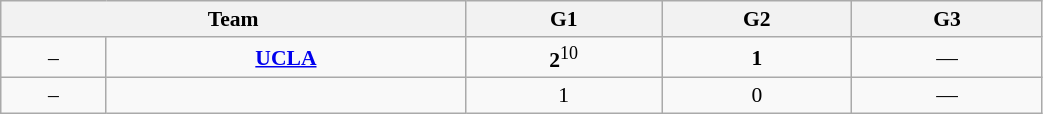<table class="wikitable" style="font-size:90%; width: 55%; text-align: center">
<tr>
<th colspan=2>Team</th>
<th>G1</th>
<th>G2</th>
<th>G3</th>
</tr>
<tr>
<td>–</td>
<td><strong><a href='#'>UCLA</a></strong></td>
<td><strong>2</strong><sup>10</sup></td>
<td><strong>1</strong></td>
<td>—</td>
</tr>
<tr>
<td>–</td>
<td></td>
<td>1</td>
<td>0</td>
<td>—</td>
</tr>
</table>
